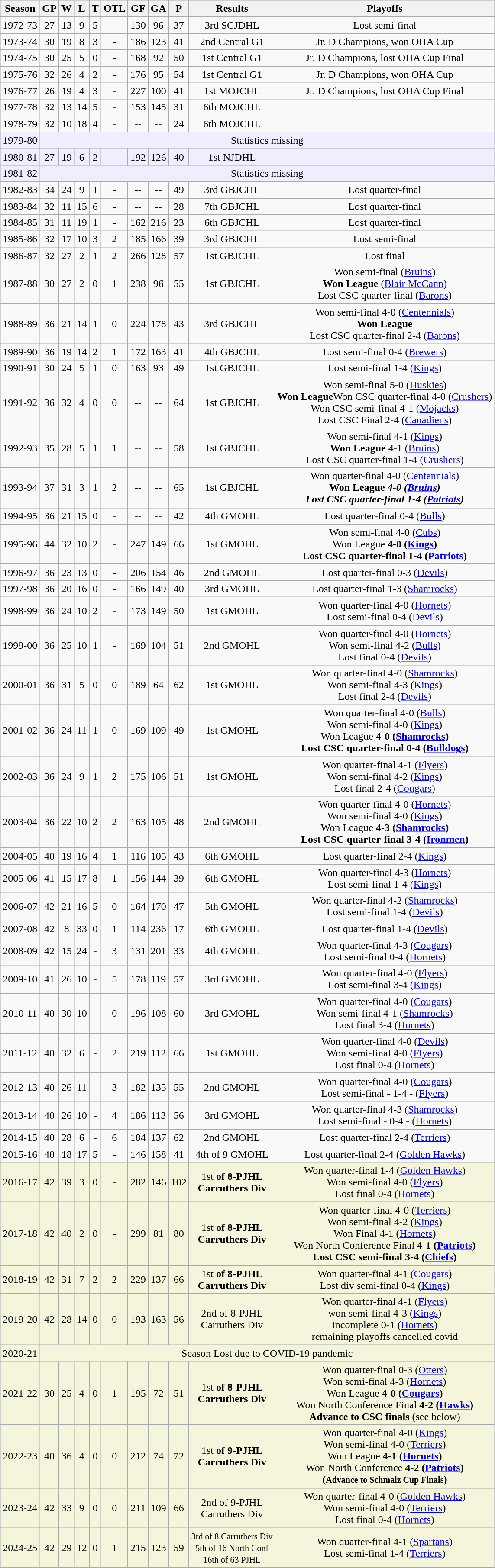<table class="wikitable">
<tr>
<th>Season</th>
<th>GP</th>
<th>W</th>
<th>L</th>
<th>T</th>
<th>OTL</th>
<th>GF</th>
<th>GA</th>
<th>P</th>
<th>Results</th>
<th>Playoffs</th>
</tr>
<tr align="center">
<td>1972-73</td>
<td>27</td>
<td>13</td>
<td>9</td>
<td>5</td>
<td>-</td>
<td>130</td>
<td>96</td>
<td>37</td>
<td>3rd SCJDHL</td>
<td>Lost semi-final</td>
</tr>
<tr align="center">
<td>1973-74</td>
<td>30</td>
<td>19</td>
<td>8</td>
<td>3</td>
<td>-</td>
<td>186</td>
<td>123</td>
<td>41</td>
<td>2nd Central G1</td>
<td>Jr. D Champions, won OHA Cup</td>
</tr>
<tr align="center">
<td>1974-75</td>
<td>30</td>
<td>25</td>
<td>5</td>
<td>0</td>
<td>-</td>
<td>168</td>
<td>92</td>
<td>50</td>
<td>1st Central G1</td>
<td>Jr. D Champions, lost OHA Cup Final</td>
</tr>
<tr align="center">
<td>1975-76</td>
<td>32</td>
<td>26</td>
<td>4</td>
<td>2</td>
<td>-</td>
<td>176</td>
<td>95</td>
<td>54</td>
<td>1st Central G1</td>
<td>Jr. D Champions, won OHA Cup</td>
</tr>
<tr align="center">
<td>1976-77</td>
<td>26</td>
<td>19</td>
<td>4</td>
<td>3</td>
<td>-</td>
<td>227</td>
<td>100</td>
<td>41</td>
<td>1st MOJCHL</td>
<td>Jr. D Champions, lost OHA Cup Final</td>
</tr>
<tr align="center">
<td>1977-78</td>
<td>32</td>
<td>13</td>
<td>14</td>
<td>5</td>
<td>-</td>
<td>153</td>
<td>145</td>
<td>31</td>
<td>6th MOJCHL</td>
<td></td>
</tr>
<tr align="center">
<td>1978-79</td>
<td>32</td>
<td>10</td>
<td>18</td>
<td>4</td>
<td>-</td>
<td>--</td>
<td>--</td>
<td>24</td>
<td>6th MOJCHL</td>
<td></td>
</tr>
<tr align="center" bgcolor="#eeeeff">
<td>1979-80</td>
<td colspan="11">Statistics missing</td>
</tr>
<tr align="center" bgcolor="#eeeeff">
<td>1980-81</td>
<td>27</td>
<td>19</td>
<td>6</td>
<td>2</td>
<td>-</td>
<td>192</td>
<td>126</td>
<td>40</td>
<td>1st NJDHL</td>
<td></td>
</tr>
<tr align="center" bgcolor="#eeeeff">
<td>1981-82</td>
<td colspan="11">Statistics missing</td>
</tr>
<tr align="center">
<td>1982-83</td>
<td>34</td>
<td>24</td>
<td>9</td>
<td>1</td>
<td>-</td>
<td>--</td>
<td>--</td>
<td>49</td>
<td>3rd GBJCHL</td>
<td>Lost quarter-final</td>
</tr>
<tr align="center">
<td>1983-84</td>
<td>32</td>
<td>11</td>
<td>15</td>
<td>6</td>
<td>-</td>
<td>--</td>
<td>--</td>
<td>28</td>
<td>7th GBJCHL</td>
<td>Lost quarter-final</td>
</tr>
<tr align="center">
<td>1984-85</td>
<td>31</td>
<td>11</td>
<td>19</td>
<td>1</td>
<td>-</td>
<td>162</td>
<td>216</td>
<td>23</td>
<td>6th GBJCHL</td>
<td>Lost quarter-final</td>
</tr>
<tr align="center">
<td>1985-86</td>
<td>32</td>
<td>17</td>
<td>10</td>
<td>3</td>
<td>2</td>
<td>185</td>
<td>166</td>
<td>39</td>
<td>3rd GBJCHL</td>
<td>Lost semi-final</td>
</tr>
<tr align="center">
<td>1986-87</td>
<td>32</td>
<td>27</td>
<td>2</td>
<td>1</td>
<td>2</td>
<td>266</td>
<td>128</td>
<td>57</td>
<td>1st GBJCHL</td>
<td>Lost final</td>
</tr>
<tr align="center">
<td>1987-88</td>
<td>30</td>
<td>27</td>
<td>2</td>
<td>0</td>
<td>1</td>
<td>238</td>
<td>96</td>
<td>55</td>
<td>1st GBJCHL</td>
<td>Won semi-final (<a href='#'>Bruins</a>)<br><strong>Won League</strong> (<a href='#'>Blair McCann</a>)<br>Lost CSC  quarter-final (<a href='#'>Barons</a>)</td>
</tr>
<tr align="center">
<td>1988-89</td>
<td>36</td>
<td>21</td>
<td>14</td>
<td>1</td>
<td>0</td>
<td>224</td>
<td>178</td>
<td>43</td>
<td>3rd GBJCHL</td>
<td>Won semi-final 4-0 (<a href='#'>Centennials</a>)<br><strong>Won League</strong><br>Lost CSC quarter-final 2-4 (<a href='#'>Barons</a>)</td>
</tr>
<tr align="center">
<td>1989-90</td>
<td>36</td>
<td>19</td>
<td>14</td>
<td>2</td>
<td>1</td>
<td>172</td>
<td>163</td>
<td>41</td>
<td>4th GBJCHL</td>
<td>Lost semi-final 0-4 (<a href='#'>Brewers</a>)</td>
</tr>
<tr align="center">
<td>1990-91</td>
<td>30</td>
<td>24</td>
<td>5</td>
<td>1</td>
<td>0</td>
<td>163</td>
<td>93</td>
<td>49</td>
<td>1st GBJCHL</td>
<td>Lost semi-final 1-4 (<a href='#'>Kings</a>)</td>
</tr>
<tr align="center">
<td>1991-92</td>
<td>36</td>
<td>32</td>
<td>4</td>
<td>0</td>
<td>0</td>
<td>--</td>
<td>--</td>
<td>64</td>
<td>1st GBJCHL</td>
<td>Won semi-final 5-0 (<a href='#'>Huskies</a>)<br><strong>Won League</strong>Won CSC quarter-final 4-0 (<a href='#'>Crushers</a>)<br>Won CSC semi-final 4-1 (<a href='#'>Mojacks</a>)<br>Lost CSC Final 2-4 (<a href='#'>Canadiens</a>)</td>
</tr>
<tr align="center">
<td>1992-93</td>
<td>35</td>
<td>28</td>
<td>5</td>
<td>1</td>
<td>1</td>
<td>--</td>
<td>--</td>
<td>58</td>
<td>1st GBJCHL</td>
<td>Won semi-final 4-1 (<a href='#'>Kings</a>)<br><strong>Won League</strong> 4-1 (<a href='#'>Bruins</a>)<br>Lost CSC quarter-final 1-4 (<a href='#'>Crushers</a>)</td>
</tr>
<tr align="center">
<td>1993-94</td>
<td>37</td>
<td>31</td>
<td>3</td>
<td>1</td>
<td>2</td>
<td>--</td>
<td>--</td>
<td>65</td>
<td>1st GBJCHL</td>
<td>Won quarter-final 4-0 (<a href='#'>Centennials</a>)<br><strong>Won League<em> 4-0 (<a href='#'>Bruins</a>)<br>Lost CSC quarter-final 1-4 (<a href='#'>Patriots</a>)</td>
</tr>
<tr align="center">
<td>1994-95</td>
<td>36</td>
<td>21</td>
<td>15</td>
<td>0</td>
<td>-</td>
<td>--</td>
<td>--</td>
<td>42</td>
<td>4th GMOHL</td>
<td>Lost quarter-final 0-4 (<a href='#'>Bulls</a>)</td>
</tr>
<tr align="center">
<td>1995-96</td>
<td>44</td>
<td>32</td>
<td>10</td>
<td>2</td>
<td>-</td>
<td>247</td>
<td>149</td>
<td>66</td>
<td>1st GMOHL</td>
<td>Won semi-final 4-0 (<a href='#'>Cubs</a>)<br></strong>Won League<strong> 4-0 (<a href='#'>Kings</a>)<br>Lost CSC quarter-final 1-4 (<a href='#'>Patriots</a>)</td>
</tr>
<tr align="center">
<td>1996-97</td>
<td>36</td>
<td>23</td>
<td>13</td>
<td>0</td>
<td>-</td>
<td>206</td>
<td>154</td>
<td>46</td>
<td>2nd GMOHL</td>
<td>Lost quarter-final 0-3 (<a href='#'>Devils</a>)</td>
</tr>
<tr align="center">
<td>1997-98</td>
<td>36</td>
<td>20</td>
<td>16</td>
<td>0</td>
<td>-</td>
<td>166</td>
<td>149</td>
<td>40</td>
<td>3rd GMOHL</td>
<td>Lost quarter-final 1-3 (<a href='#'>Shamrocks</a>)</td>
</tr>
<tr align="center">
<td>1998-99</td>
<td>36</td>
<td>24</td>
<td>10</td>
<td>2</td>
<td>-</td>
<td>173</td>
<td>149</td>
<td>50</td>
<td>1st GMOHL</td>
<td>Won quarter-final 4-0 (<a href='#'>Hornets</a>)<br>Lost semi-final 0-4 (<a href='#'>Devils</a>)</td>
</tr>
<tr align="center">
<td>1999-00</td>
<td>36</td>
<td>25</td>
<td>10</td>
<td>1</td>
<td>-</td>
<td>169</td>
<td>104</td>
<td>51</td>
<td>2nd GMOHL</td>
<td>Won quarter-final 4-0 (<a href='#'>Hornets</a>)<br>Won semi-final 4-2 (<a href='#'>Bulls</a>)<br>Lost final 0-4 (<a href='#'>Devils</a>)</td>
</tr>
<tr align="center">
<td>2000-01</td>
<td>36</td>
<td>31</td>
<td>5</td>
<td>0</td>
<td>0</td>
<td>189</td>
<td>64</td>
<td>62</td>
<td>1st GMOHL</td>
<td>Won quarter-final 4-0 (<a href='#'>Shamrocks</a>)<br>Won semi-final 4-3 (<a href='#'>Kings</a>)<br>Lost final 2-4 (<a href='#'>Devils</a>)</td>
</tr>
<tr align="center">
<td>2001-02</td>
<td>36</td>
<td>24</td>
<td>11</td>
<td>1</td>
<td>0</td>
<td>169</td>
<td>109</td>
<td>49</td>
<td>1st GMOHL</td>
<td>Won quarter-final 4-0 (<a href='#'>Bulls</a>)<br>Won semi-final 4-0 (<a href='#'>Kings</a>)<br></strong>Won League<strong> 4-0 (<a href='#'>Shamrocks</a>)<br>Lost CSC quarter-final 0-4 (<a href='#'>Bulldogs</a>)</td>
</tr>
<tr align="center">
<td>2002-03</td>
<td>36</td>
<td>24</td>
<td>9</td>
<td>1</td>
<td>2</td>
<td>175</td>
<td>106</td>
<td>51</td>
<td>1st GMOHL</td>
<td>Won quarter-final 4-1 (<a href='#'>Flyers</a>)<br>Won semi-final 4-2 (<a href='#'>Kings</a>)<br>Lost final 2-4 (<a href='#'>Cougars</a>)</td>
</tr>
<tr align="center">
<td>2003-04</td>
<td>36</td>
<td>22</td>
<td>10</td>
<td>2</td>
<td>2</td>
<td>163</td>
<td>105</td>
<td>48</td>
<td>2nd GMOHL</td>
<td>Won quarter-final 4-0 (<a href='#'>Hornets</a>)<br>Won semi-final 4-0 (<a href='#'>Kings</a>)<br></strong>Won League<strong> 4-3 (<a href='#'>Shamrocks</a>)<br>Lost CSC quarter-final 3-4 (<a href='#'>Ironmen</a>)</td>
</tr>
<tr align="center">
<td>2004-05</td>
<td>40</td>
<td>19</td>
<td>16</td>
<td>4</td>
<td>1</td>
<td>116</td>
<td>105</td>
<td>43</td>
<td>6th GMOHL</td>
<td>Lost quarter-final 2-4 (<a href='#'>Kings</a>)</td>
</tr>
<tr align="center">
<td>2005-06</td>
<td>41</td>
<td>15</td>
<td>17</td>
<td>8</td>
<td>1</td>
<td>156</td>
<td>144</td>
<td>39</td>
<td>6th GMOHL</td>
<td>Won quarter-final 4-3 (<a href='#'>Hornets</a>)<br>Lost semi-final 1-4 (<a href='#'>Kings</a>)</td>
</tr>
<tr align="center">
<td>2006-07</td>
<td>42</td>
<td>21</td>
<td>16</td>
<td>5</td>
<td>0</td>
<td>164</td>
<td>170</td>
<td>47</td>
<td>5th GMOHL</td>
<td>Won quarter-final 4-2 (<a href='#'>Shamrocks</a>)<br>Lost semi-final 1-4 (<a href='#'>Devils</a>)</td>
</tr>
<tr align="center">
<td>2007-08</td>
<td>42</td>
<td>8</td>
<td>33</td>
<td>0</td>
<td>1</td>
<td>114</td>
<td>236</td>
<td>17</td>
<td>6th GMOHL</td>
<td>Lost quarter-final 1-4 (<a href='#'>Devils</a>)</td>
</tr>
<tr align="center">
<td>2008-09</td>
<td>42</td>
<td>15</td>
<td>24</td>
<td>-</td>
<td>3</td>
<td>131</td>
<td>201</td>
<td>33</td>
<td>4th GMOHL</td>
<td>Won quarter-final 4-3 (<a href='#'>Cougars</a>)<br>Lost semi-final 0-4 (<a href='#'>Hornets</a>)</td>
</tr>
<tr align="center">
<td>2009-10</td>
<td>41</td>
<td>26</td>
<td>10</td>
<td>-</td>
<td>5</td>
<td>178</td>
<td>119</td>
<td>57</td>
<td>3rd GMOHL</td>
<td>Won quarter-final 4-0 (<a href='#'>Flyers</a>)<br>Lost semi-final 3-4 (<a href='#'>Kings</a>)</td>
</tr>
<tr align="center">
<td>2010-11</td>
<td>40</td>
<td>30</td>
<td>10</td>
<td>-</td>
<td>0</td>
<td>196</td>
<td>108</td>
<td>60</td>
<td>3rd GMOHL</td>
<td>Won quarter-final 4-0 (<a href='#'>Cougars</a>)<br>Won semi-final 4-1 (<a href='#'>Shamrocks</a>)<br>Lost final 3-4 (<a href='#'>Hornets</a>)</td>
</tr>
<tr align="center">
<td>2011-12</td>
<td>40</td>
<td>32</td>
<td>6</td>
<td>-</td>
<td>2</td>
<td>219</td>
<td>112</td>
<td>66</td>
<td>1st GMOHL</td>
<td>Won quarter-final 4-0 (<a href='#'>Devils</a>)<br>Won semi-final 4-0 (<a href='#'>Flyers</a>)<br>Lost final 0-4 (<a href='#'>Hornets</a>)</td>
</tr>
<tr align="center">
<td>2012-13</td>
<td>40</td>
<td>26</td>
<td>11</td>
<td>-</td>
<td>3</td>
<td>182</td>
<td>135</td>
<td>55</td>
<td>2nd GMOHL</td>
<td>Won quarter-final 4-0 (<a href='#'>Cougars</a>)<br>Lost semi-final - 1-4 - (<a href='#'>Flyers</a>)</td>
</tr>
<tr align="center">
<td>2013-14</td>
<td>40</td>
<td>26</td>
<td>10</td>
<td>-</td>
<td>4</td>
<td>186</td>
<td>113</td>
<td>56</td>
<td>3rd GMOHL</td>
<td>Won quarter-final 4-3 (<a href='#'>Shamrocks</a>)<br>Lost semi-final - 0-4 - (<a href='#'>Hornets</a>)</td>
</tr>
<tr align="center">
<td>2014-15</td>
<td>40</td>
<td>28</td>
<td>6</td>
<td>-</td>
<td>6</td>
<td>184</td>
<td>137</td>
<td>62</td>
<td>2nd GMOHL</td>
<td>Lost quarter-final 2-4 (<a href='#'>Terriers</a>)</td>
</tr>
<tr align="center">
<td>2015-16</td>
<td>40</td>
<td>18</td>
<td>17</td>
<td>5</td>
<td>-</td>
<td>146</td>
<td>158</td>
<td>41</td>
<td>4th of 9 GMOHL</td>
<td>Lost quarter-final 2-4 (<a href='#'>Golden Hawks</a>)</td>
</tr>
<tr align="center" bgcolor=beige>
<td>2016-17</td>
<td>42</td>
<td>39</td>
<td>3</td>
<td>0</td>
<td>-</td>
<td>282</td>
<td>146</td>
<td>102</td>
<td></strong>1st<strong> of 8-PJHL<br>Carruthers Div</td>
<td>Won quarter-final 1-4 (<a href='#'>Golden Hawks</a>)<br>Won semi-final 4-0 (<a href='#'>Flyers</a>)<br>Lost final 0-4 (<a href='#'>Hornets</a>)</td>
</tr>
<tr align="center" bgcolor=beige>
<td>2017-18</td>
<td>42</td>
<td>40</td>
<td>2</td>
<td>0</td>
<td>-</td>
<td>299</td>
<td>81</td>
<td>80</td>
<td></strong>1st<strong> of 8-PJHL<br>Carruthers Div</td>
<td>Won quarter-final 4-0 (<a href='#'>Terriers</a>)<br>Won semi-final 4-2 (<a href='#'>Kings</a>)<br>Won Final 4-1 (<a href='#'>Hornets</a>)<br></strong>Won North Conference Final<strong> 4-1 (<a href='#'>Patriots</a>)<br>Lost CSC semi-final 3-4 (<a href='#'>Chiefs</a>)</td>
</tr>
<tr align="center" bgcolor=beige>
<td>2018-19</td>
<td>42</td>
<td>31</td>
<td>7</td>
<td>2</td>
<td>2</td>
<td>229</td>
<td>137</td>
<td>66</td>
<td></strong>1st<strong> of 8-PJHL<br>Carruthers Div</td>
<td>Won quarter-final 4-1 (<a href='#'>Cougars</a>)<br>Lost div semi-final 0-4 (<a href='#'>Kings</a>)</td>
</tr>
<tr align="center" bgcolor=beige>
<td>2019-20</td>
<td>42</td>
<td>28</td>
<td>14</td>
<td>0</td>
<td>0</td>
<td>193</td>
<td>163</td>
<td>56</td>
<td>2nd of 8-PJHL<br>Carruthers Div</td>
<td>Won quarter-final 4-1 (<a href='#'>Flyers</a>)<br>won semi-final 4-3 (<a href='#'>Kings</a>)<br>incomplete 0-1 (<a href='#'>Hornets</a>)<br>remaining playoffs cancelled covid</td>
</tr>
<tr align="center" bgcolor="beige">
<td>2020-21</td>
<td colspan="10">Season Lost due to COVID-19 pandemic</td>
</tr>
<tr align="center" bgcolor=beige>
<td>2021-22</td>
<td>30</td>
<td>25</td>
<td>4</td>
<td>0</td>
<td>1</td>
<td>195</td>
<td>72</td>
<td>51</td>
<td></strong>1st<strong> of 8-PJHL<br>Carruthers Div</td>
<td>Won quarter-final 0-3 (<a href='#'>Otters</a>)<br>Won semi-final 4-3 (<a href='#'>Hornets</a>)<br></strong>Won League<strong> 4-0 (<a href='#'>Cougars</a>)<br></strong>Won North Conference Final<strong> 4-2 (<a href='#'>Hawks</a>)<br>Advance to CSC finals </strong>(see below)<strong></td>
</tr>
<tr align="center" bgcolor=beige>
<td>2022-23</td>
<td>40</td>
<td>36</td>
<td>4</td>
<td>0</td>
<td>0</td>
<td>212</td>
<td>74</td>
<td>72</td>
<td></strong>1st<strong> of 9-PJHL<br>Carruthers Div</td>
<td>Won quarter-final 4-0 (<a href='#'>Kings</a>)<br>Won semi-final 4-0 (<a href='#'>Terriers</a>)<br></strong>Won League<strong> 4-1 (<a href='#'>Hornets</a>)<br></strong>Won North Conference<strong> 4-2 (<a href='#'>Patriots</a>)<br>(<small>Advance to Schmalz Cup Finals</small>)</td>
</tr>
<tr align="center" bgcolor=beige>
<td>2023-24</td>
<td>42</td>
<td>33</td>
<td>9</td>
<td>0</td>
<td>0</td>
<td>211</td>
<td>109</td>
<td>66</td>
<td>2nd of 9-PJHL<br>Carruthers Div</td>
<td>Won quarter-final 4-0 (<a href='#'>Golden Hawks</a>)<br>Won semi-final 4-0 (<a href='#'>Terriers</a>)<br>Lost final 0-4 (<a href='#'>Hornets</a>)</td>
</tr>
<tr align="center" bgcolor=beige>
<td>2024-25</td>
<td>42</td>
<td>29</td>
<td>12</td>
<td>0</td>
<td>1</td>
<td>215</td>
<td>123</td>
<td>59</td>
<td><small>3rd of 8 Carruthers Div<br>5th of 16 North Conf<br>16th of 63  PJHL</small></td>
<td>Won quarter-final 4-1 (<a href='#'>Spartans</a>)<br>Lost semi-final 1-4 (<a href='#'>Terriers</a>)</td>
</tr>
</table>
